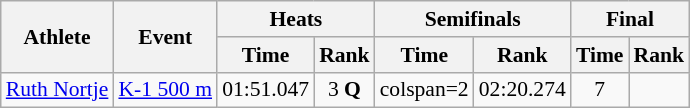<table class=wikitable style="font-size:90%">
<tr>
<th rowspan="2">Athlete</th>
<th rowspan="2">Event</th>
<th colspan="2">Heats</th>
<th colspan="2">Semifinals</th>
<th colspan="2">Final</th>
</tr>
<tr>
<th>Time</th>
<th>Rank</th>
<th>Time</th>
<th>Rank</th>
<th>Time</th>
<th>Rank</th>
</tr>
<tr>
<td><a href='#'>Ruth Nortje</a></td>
<td><a href='#'>K-1 500 m</a></td>
<td align=center>01:51.047</td>
<td align=center>3 <strong>Q</strong></td>
<td>colspan=2 </td>
<td align=center>02:20.274</td>
<td align=center>7</td>
</tr>
</table>
